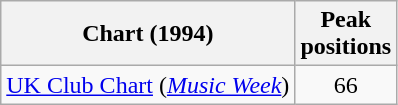<table class="wikitable sortable">
<tr>
<th>Chart (1994)</th>
<th>Peak<br>positions</th>
</tr>
<tr>
<td><a href='#'>UK Club Chart</a> (<em><a href='#'>Music Week</a></em>)</td>
<td align="center">66</td>
</tr>
</table>
